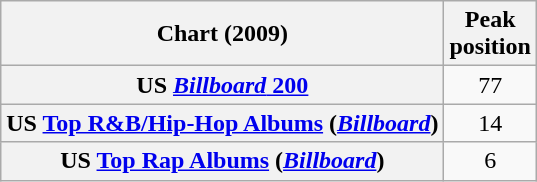<table class="wikitable sortable plainrowheaders" style="text-align:center">
<tr>
<th scope="col">Chart (2009)</th>
<th scope="col">Peak<br> position</th>
</tr>
<tr>
<th scope="row">US <a href='#'><em>Billboard</em> 200</a></th>
<td>77</td>
</tr>
<tr>
<th scope="row">US <a href='#'>Top R&B/Hip-Hop Albums</a> (<em><a href='#'>Billboard</a></em>)</th>
<td>14</td>
</tr>
<tr>
<th scope="row">US <a href='#'>Top Rap Albums</a> (<em><a href='#'>Billboard</a></em>)</th>
<td>6</td>
</tr>
</table>
